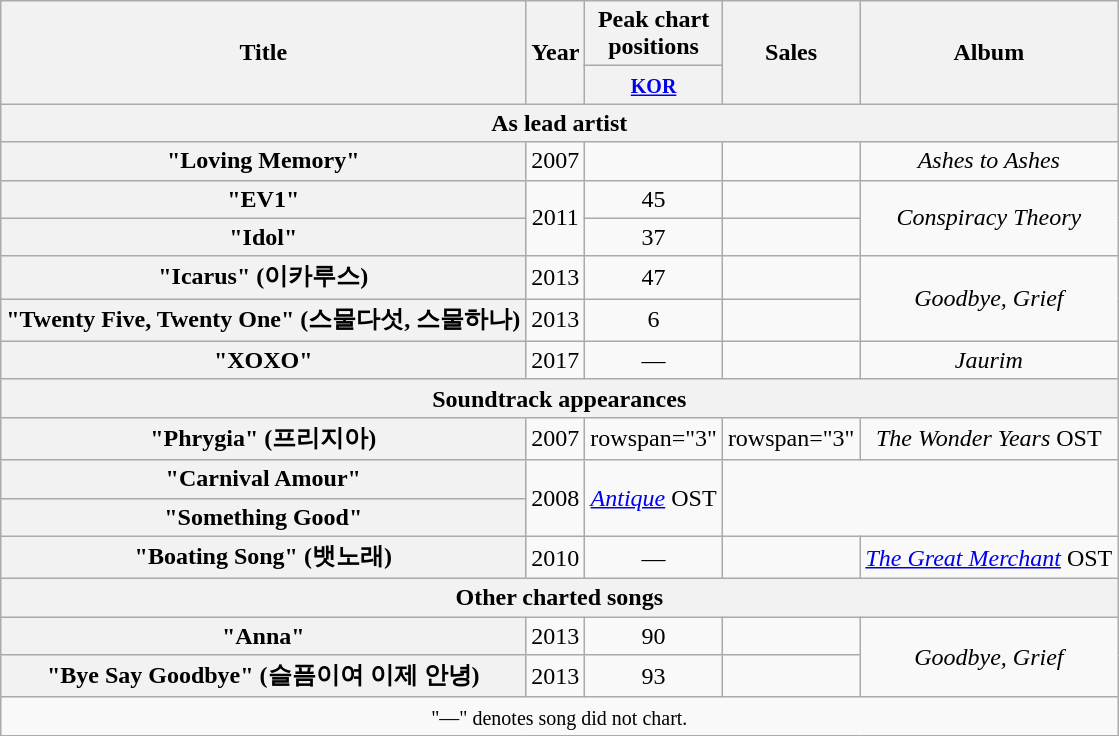<table class="wikitable plainrowheaders" style="text-align:center;">
<tr>
<th scope="col" rowspan="2">Title</th>
<th scope="col" rowspan="2">Year</th>
<th scope="col" colspan="1" style="width:5em;">Peak chart positions</th>
<th scope="col" rowspan="2">Sales</th>
<th scope="col" rowspan="2">Album</th>
</tr>
<tr>
<th><small><a href='#'>KOR</a></small><br></th>
</tr>
<tr>
<th scope="col" colspan="5">As lead artist</th>
</tr>
<tr>
<th scope="row">"Loving Memory"</th>
<td>2007</td>
<td></td>
<td></td>
<td><em>Ashes to Ashes</em></td>
</tr>
<tr>
<th scope="row">"EV1"</th>
<td rowspan="2">2011</td>
<td>45</td>
<td></td>
<td rowspan="2"><em>Conspiracy Theory</em></td>
</tr>
<tr>
<th scope="row">"Idol"</th>
<td>37</td>
<td></td>
</tr>
<tr>
<th scope="row">"Icarus" (이카루스)</th>
<td>2013</td>
<td>47</td>
<td></td>
<td rowspan="2"><em>Goodbye, Grief</em></td>
</tr>
<tr>
<th scope="row">"Twenty Five, Twenty One" (스물다섯, 스물하나)</th>
<td>2013</td>
<td>6</td>
</tr>
<tr>
<th scope="row">"XOXO"</th>
<td>2017</td>
<td>—</td>
<td></td>
<td><em>Jaurim</em></td>
</tr>
<tr>
<th scope="col" colspan="5">Soundtrack appearances</th>
</tr>
<tr>
<th scope="row">"Phrygia" (프리지아)</th>
<td>2007</td>
<td>rowspan="3" </td>
<td>rowspan="3" </td>
<td><em>The Wonder Years</em> OST</td>
</tr>
<tr>
<th scope="row">"Carnival Amour"</th>
<td rowspan="2">2008</td>
<td rowspan="2"><em><a href='#'>Antique</a></em> OST</td>
</tr>
<tr>
<th scope="row">"Something Good"</th>
</tr>
<tr>
<th scope="row">"Boating Song" (뱃노래)</th>
<td>2010</td>
<td>—</td>
<td></td>
<td><em><a href='#'>The Great Merchant</a></em> OST</td>
</tr>
<tr>
<th scope="col" colspan="5">Other charted songs</th>
</tr>
<tr>
<th scope="row">"Anna"</th>
<td>2013</td>
<td>90</td>
<td></td>
<td rowspan="2"><em>Goodbye, Grief</em></td>
</tr>
<tr>
<th scope="row">"Bye Say Goodbye" (슬픔이여 이제 안녕)</th>
<td>2013</td>
<td>93</td>
</tr>
<tr>
<td colspan="5" align="center"><small>"—" denotes song did not chart.</small></td>
</tr>
</table>
